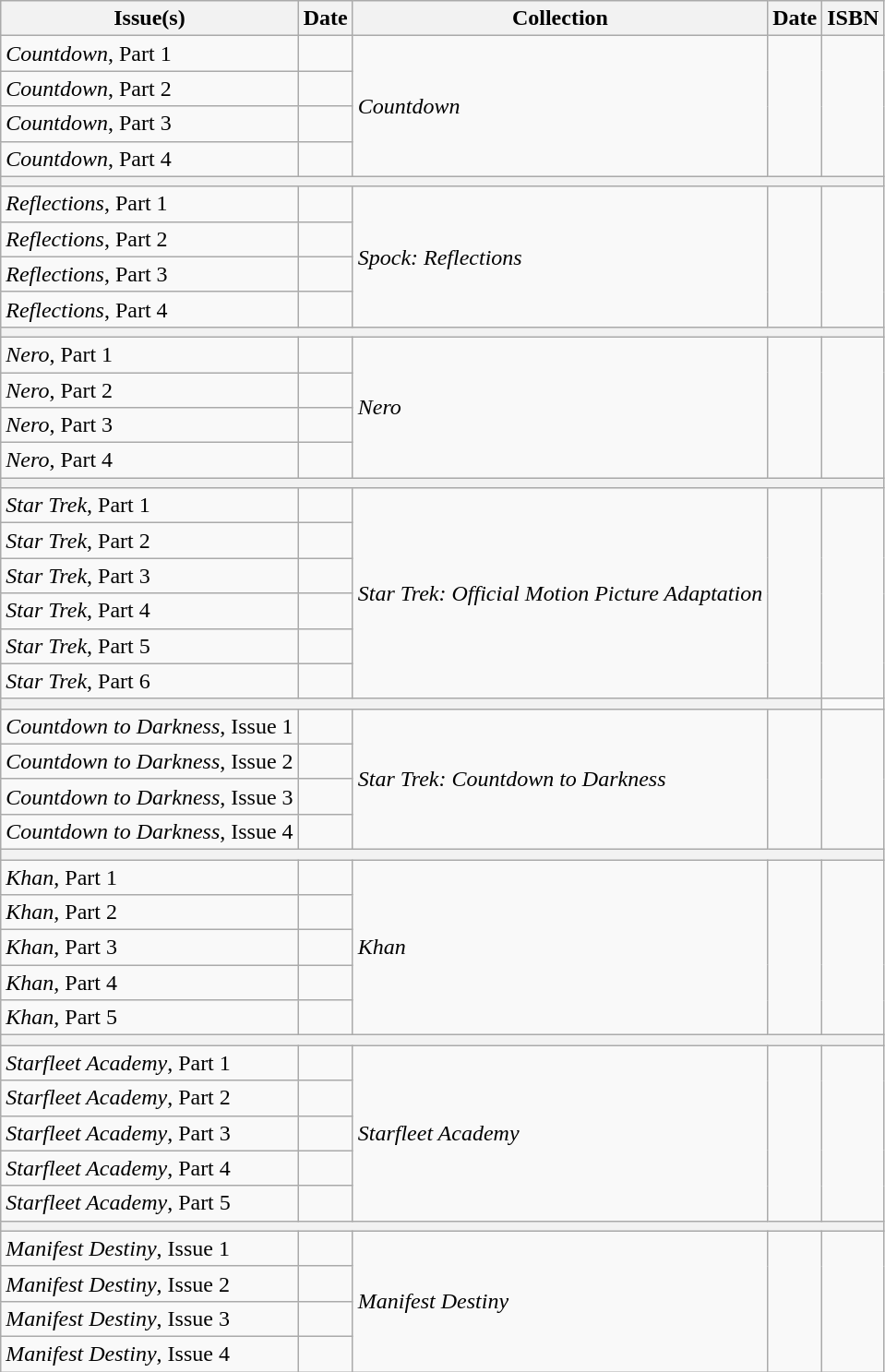<table class="wikitable">
<tr>
<th>Issue(s)</th>
<th>Date</th>
<th>Collection</th>
<th>Date</th>
<th>ISBN</th>
</tr>
<tr>
<td><em>Countdown</em>, Part 1</td>
<td></td>
<td rowspan="4"><em>Countdown</em></td>
<td rowspan="4"></td>
<td rowspan="4"></td>
</tr>
<tr>
<td><em>Countdown</em>, Part 2</td>
<td></td>
</tr>
<tr>
<td><em>Countdown</em>, Part 3</td>
<td></td>
</tr>
<tr>
<td><em>Countdown</em>, Part 4</td>
<td></td>
</tr>
<tr>
<th colspan="5"></th>
</tr>
<tr>
<td><em>Reflections</em>, Part 1</td>
<td></td>
<td rowspan="4"><em>Spock: Reflections</em></td>
<td rowspan="4"></td>
<td rowspan="4"></td>
</tr>
<tr>
<td><em>Reflections</em>, Part 2</td>
<td></td>
</tr>
<tr>
<td><em>Reflections</em>, Part 3</td>
<td></td>
</tr>
<tr>
<td><em>Reflections</em>, Part 4</td>
<td></td>
</tr>
<tr>
<th colspan="5"></th>
</tr>
<tr>
<td><em>Nero</em>, Part 1</td>
<td></td>
<td rowspan="4"><em>Nero</em></td>
<td rowspan="4"></td>
<td rowspan="4"></td>
</tr>
<tr>
<td><em>Nero</em>, Part 2</td>
<td></td>
</tr>
<tr>
<td><em>Nero</em>, Part 3</td>
<td></td>
</tr>
<tr>
<td><em>Nero</em>, Part 4</td>
<td></td>
</tr>
<tr>
<th colspan="5"></th>
</tr>
<tr>
<td><em>Star Trek</em>, Part 1</td>
<td></td>
<td rowspan="6"><em>Star Trek: Official Motion Picture Adaptation</em></td>
<td rowspan="6"></td>
<td rowspan="6"></td>
</tr>
<tr>
<td><em>Star Trek</em>, Part 2</td>
<td></td>
</tr>
<tr>
<td><em>Star Trek</em>, Part 3</td>
<td></td>
</tr>
<tr>
<td><em>Star Trek</em>, Part 4</td>
<td></td>
</tr>
<tr>
<td><em>Star Trek</em>, Part 5</td>
<td></td>
</tr>
<tr>
<td><em>Star Trek</em>, Part 6</td>
<td></td>
</tr>
<tr>
<th colspan="4"></th>
</tr>
<tr>
<td><em>Countdown to Darkness</em>, Issue 1</td>
<td></td>
<td rowspan="4"><em>Star Trek: Countdown to Darkness</em></td>
<td rowspan="4"></td>
<td rowspan="4"></td>
</tr>
<tr>
<td><em>Countdown to Darkness</em>, Issue 2</td>
<td></td>
</tr>
<tr>
<td><em>Countdown to Darkness</em>, Issue 3</td>
<td></td>
</tr>
<tr>
<td><em>Countdown to Darkness</em>, Issue 4</td>
<td></td>
</tr>
<tr>
<th colspan="5"></th>
</tr>
<tr>
<td><em>Khan</em>, Part 1</td>
<td></td>
<td rowspan="5"><em>Khan</em></td>
<td rowspan="5"></td>
<td rowspan="5"></td>
</tr>
<tr>
<td><em>Khan</em>, Part 2</td>
<td></td>
</tr>
<tr>
<td><em>Khan</em>, Part 3</td>
<td></td>
</tr>
<tr>
<td><em>Khan</em>, Part 4</td>
<td></td>
</tr>
<tr>
<td><em>Khan</em>, Part 5</td>
<td></td>
</tr>
<tr>
<th colspan="5"></th>
</tr>
<tr>
<td><em>Starfleet Academy</em>, Part 1</td>
<td></td>
<td rowspan="5"><em>Starfleet Academy</em></td>
<td rowspan="5"></td>
<td rowspan="5"></td>
</tr>
<tr>
<td><em>Starfleet Academy</em>, Part 2</td>
<td></td>
</tr>
<tr>
<td><em>Starfleet Academy</em>, Part 3</td>
<td></td>
</tr>
<tr>
<td><em>Starfleet Academy</em>, Part 4</td>
<td></td>
</tr>
<tr>
<td><em>Starfleet Academy</em>, Part 5</td>
<td></td>
</tr>
<tr>
<th colspan="5"></th>
</tr>
<tr>
<td><em>Manifest Destiny</em>, Issue 1</td>
<td></td>
<td rowspan="4"><em>Manifest Destiny</em></td>
<td rowspan="4"></td>
<td rowspan="4"></td>
</tr>
<tr>
<td><em>Manifest Destiny</em>, Issue 2</td>
<td></td>
</tr>
<tr>
<td><em>Manifest Destiny</em>, Issue 3</td>
<td></td>
</tr>
<tr>
<td><em>Manifest Destiny</em>, Issue 4</td>
<td></td>
</tr>
</table>
